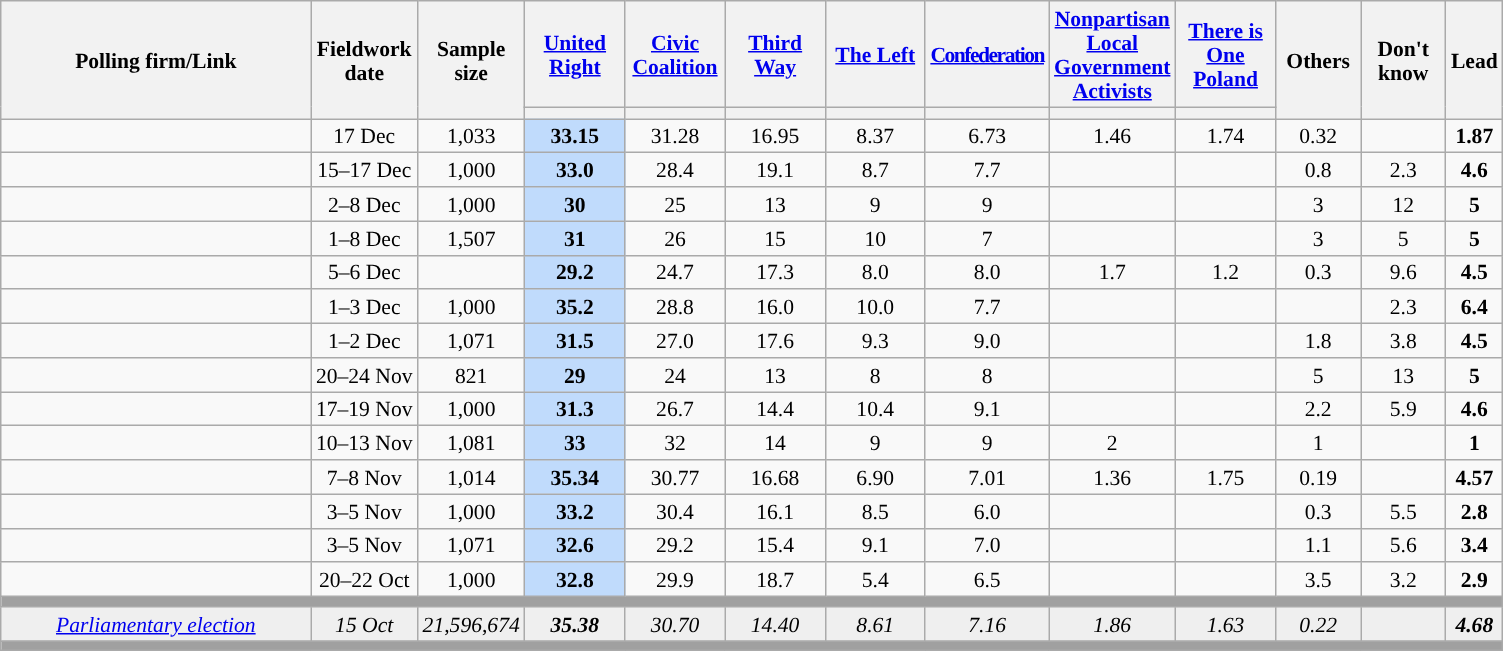<table class="wikitable sortable collapsible" style="text-align:center; font-size:90%; line-height:16px">
<tr background-color:#E9E9E9">
<th rowspan="2" style="width:200px;">Polling firm/Link</th>
<th rowspan="2" data-sort-type="date">Fieldwork<br>date</th>
<th rowspan="2" style="width:20px;">Sample<br>size</th>
<th style="width:60px;" class="unsortable"><a href='#'>United Right</a></th>
<th style="width:60px;" class="unsortable"><a href='#'>Civic Coalition</a></th>
<th style="width:60px;" class="unsortable"><a href='#'>Third Way</a></th>
<th style="width:60px;" class="unsortable"><a href='#'>The Left</a></th>
<th style="width:50px;letter-spacing: -1px;" class="unsortable"><a href='#'>Confederation</a></th>
<th style="width:60px;" class="unsortable"><a href='#'>Nonpartisan Local Government Activists</a></th>
<th style="width:60px;" class="unsortable"><a href='#'>There is One Poland</a></th>
<th rowspan="2" data-sort-type="number" style="width:50px;">Others</th>
<th rowspan="2" data-sort-type="number" style="width:50px;">Don't know</th>
<th rowspan="2" data-sort-type="number" style="width:30px;">Lead</th>
</tr>
<tr>
<th data-sort-type="number" style="height:1px; background:"></th>
<th data-sort-type="number" style="height:1px; background:"></th>
<th data-sort-type="number" style="height:1px; background:"></th>
<th data-sort-type="number" style="height:1px; background:"></th>
<th data-sort-type="number" style="height:1px; background:"></th>
<th data-sort-type="number" style="height:1px; background:"></th>
<th data-sort-type="number" style="height:1px; background:"></th>
</tr>
<tr>
<td></td>
<td data-sort-value="2023-12-17">17 Dec</td>
<td>1,033</td>
<td style="background:#C0DBFC;"><strong>33.15</strong></td>
<td>31.28</td>
<td>16.95</td>
<td>8.37</td>
<td>6.73</td>
<td>1.46</td>
<td>1.74</td>
<td>0.32</td>
<td></td>
<td style="background:"><strong>1.87</strong></td>
</tr>
<tr>
<td></td>
<td data-sort-value="2023-12-17">15–17 Dec</td>
<td>1,000</td>
<td style="background:#C0DBFC;"><strong>33.0</strong></td>
<td>28.4</td>
<td>19.1</td>
<td>8.7</td>
<td>7.7</td>
<td></td>
<td></td>
<td>0.8</td>
<td>2.3</td>
<td style="background:"><strong>4.6</strong></td>
</tr>
<tr>
<td></td>
<td data-sort-value="2023-12-08">2–8 Dec</td>
<td>1,000</td>
<td style="background:#C0DBFC;"><strong>30</strong></td>
<td>25</td>
<td>13</td>
<td>9</td>
<td>9</td>
<td></td>
<td></td>
<td>3</td>
<td>12</td>
<td style="background:"><strong>5</strong></td>
</tr>
<tr>
<td></td>
<td data-sort-value="2023-12-08">1–8 Dec</td>
<td>1,507</td>
<td style="background:#C0DBFC;"><strong>31</strong></td>
<td>26</td>
<td>15</td>
<td>10</td>
<td>7</td>
<td></td>
<td></td>
<td>3</td>
<td>5</td>
<td style="background:"><strong>5</strong></td>
</tr>
<tr>
<td></td>
<td data-sort-value="2023-12-06">5–6 Dec</td>
<td></td>
<td style="background:#C0DBFC;"><strong>29.2</strong></td>
<td>24.7</td>
<td>17.3</td>
<td>8.0</td>
<td>8.0</td>
<td>1.7</td>
<td>1.2</td>
<td>0.3</td>
<td>9.6</td>
<td style="background:"><strong>4.5</strong></td>
</tr>
<tr>
<td></td>
<td data-sort-value="2023-12-03">1–3 Dec</td>
<td>1,000</td>
<td style="background:#C0DBFC;"><strong>35.2</strong></td>
<td>28.8</td>
<td>16.0</td>
<td>10.0</td>
<td>7.7</td>
<td></td>
<td></td>
<td></td>
<td>2.3</td>
<td style="background:"><strong>6.4</strong></td>
</tr>
<tr>
<td></td>
<td data-sort-value="2023-12-02">1–2 Dec</td>
<td>1,071</td>
<td style="background:#C0DBFC;"><strong>31.5</strong></td>
<td>27.0</td>
<td>17.6</td>
<td>9.3</td>
<td>9.0</td>
<td></td>
<td></td>
<td>1.8</td>
<td>3.8</td>
<td style="background:"><strong>4.5</strong></td>
</tr>
<tr>
<td></td>
<td data-sort-value="2023-11-24">20–24 Nov</td>
<td>821</td>
<td style="background:#C0DBFC;"><strong>29</strong></td>
<td>24</td>
<td>13</td>
<td>8</td>
<td>8</td>
<td></td>
<td></td>
<td>5</td>
<td>13</td>
<td style="background:"><strong>5</strong></td>
</tr>
<tr>
<td></td>
<td data-sort-value="2023-11-19">17–19 Nov</td>
<td>1,000</td>
<td style="background:#C0DBFC;"><strong>31.3</strong></td>
<td>26.7</td>
<td>14.4</td>
<td>10.4</td>
<td>9.1</td>
<td></td>
<td></td>
<td>2.2</td>
<td>5.9</td>
<td style="background:"><strong>4.6</strong></td>
</tr>
<tr>
<td></td>
<td data-sort-value="2023-11-13">10–13 Nov</td>
<td>1,081</td>
<td style="background:#C0DBFC;"><strong>33</strong></td>
<td>32</td>
<td>14</td>
<td>9</td>
<td>9</td>
<td>2</td>
<td></td>
<td>1</td>
<td></td>
<td style="background:"><strong>1</strong></td>
</tr>
<tr>
<td></td>
<td data-sort-value="2023-11-08">7–8 Nov</td>
<td>1,014</td>
<td style="background:#C0DBFC;"><strong>35.34</strong></td>
<td>30.77</td>
<td>16.68</td>
<td>6.90</td>
<td>7.01</td>
<td>1.36</td>
<td>1.75</td>
<td>0.19</td>
<td></td>
<td style="background:"><strong>4.57</strong></td>
</tr>
<tr>
<td></td>
<td data-sort-value="2023-11-05">3–5 Nov</td>
<td>1,000</td>
<td style="background:#C0DBFC;"><strong>33.2</strong></td>
<td>30.4</td>
<td>16.1</td>
<td>8.5</td>
<td>6.0</td>
<td></td>
<td></td>
<td>0.3</td>
<td>5.5</td>
<td style="background:"><strong>2.8</strong></td>
</tr>
<tr>
<td></td>
<td data-sort-value="2023-11-05">3–5 Nov</td>
<td>1,071</td>
<td style="background:#C0DBFC;"><strong>32.6</strong></td>
<td>29.2</td>
<td>15.4</td>
<td>9.1</td>
<td>7.0</td>
<td></td>
<td></td>
<td>1.1</td>
<td>5.6</td>
<td style="background:"><strong>3.4</strong></td>
</tr>
<tr>
<td></td>
<td data-sort-value="2023-10-22">20–22 Oct</td>
<td>1,000</td>
<td style="background:#C0DBFC;"><strong>32.8</strong></td>
<td>29.9</td>
<td>18.7</td>
<td>5.4</td>
<td>6.5</td>
<td></td>
<td></td>
<td>3.5</td>
<td>3.2</td>
<td style="background:"><strong>2.9</strong></td>
</tr>
<tr>
<td colspan="13" style="background:#A0A0A0"></td>
</tr>
<tr style="background:#EFEFEF;">
<td><em><a href='#'>Parliamentary election</a></em> </td>
<td data-sort-value="2023-10-15"><em>15 Oct</em></td>
<td><em>21,596,674</em></td>
<td style="background:"><strong><em>35.38</em></strong></td>
<td><em>30.70</em></td>
<td><em>14.40</em></td>
<td><em>8.61</em></td>
<td><em>7.16</em></td>
<td><em>1.86</em></td>
<td><em>1.63</em></td>
<td><em>0.22</em></td>
<td></td>
<td style="background:"><strong><em>4.68</em></strong></td>
</tr>
<tr>
<td colspan="13" style="background:#A0A0A0"></td>
</tr>
</table>
